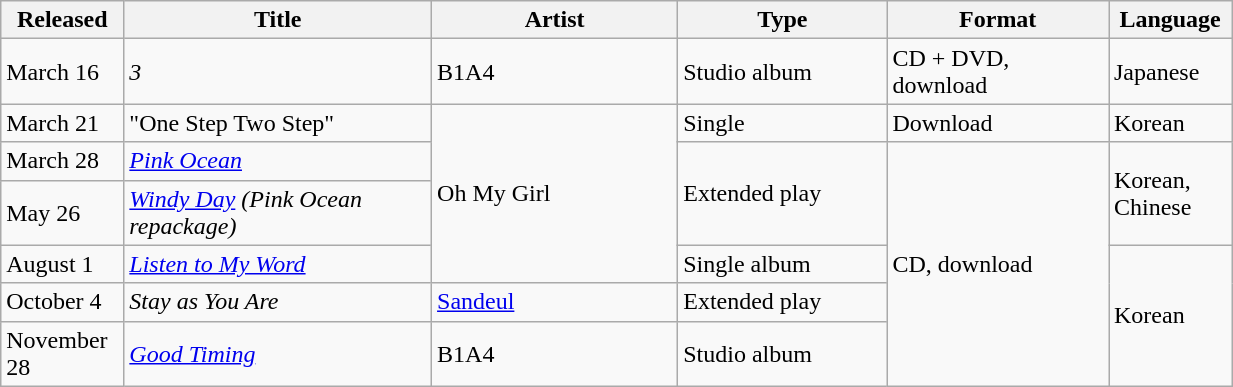<table class="wikitable sortable" align="left center" style="width:65%;">
<tr>
<th style="width:10%;">Released</th>
<th style="width:25%;">Title</th>
<th style="width:20%;">Artist</th>
<th style="width:17%;">Type</th>
<th style="width:18%;">Format</th>
<th style="width:15%;">Language</th>
</tr>
<tr>
<td>March 16</td>
<td><em>3</em></td>
<td>B1A4</td>
<td>Studio album</td>
<td>CD + DVD, download</td>
<td>Japanese</td>
</tr>
<tr>
<td>March 21</td>
<td>"One Step Two Step"</td>
<td rowspan="4">Oh My Girl</td>
<td>Single</td>
<td>Download</td>
<td>Korean</td>
</tr>
<tr>
<td>March 28</td>
<td><em><a href='#'>Pink Ocean</a></em></td>
<td rowspan="2">Extended play</td>
<td rowspan="5">CD, download</td>
<td rowspan="2">Korean, Chinese</td>
</tr>
<tr>
<td>May 26</td>
<td><em><a href='#'>Windy Day</a> (Pink Ocean repackage)</em></td>
</tr>
<tr>
<td>August 1</td>
<td><em><a href='#'>Listen to My Word</a></em></td>
<td>Single album</td>
<td rowspan="3">Korean</td>
</tr>
<tr>
<td>October 4</td>
<td><em>Stay as You Are</em></td>
<td><a href='#'>Sandeul</a></td>
<td>Extended play</td>
</tr>
<tr>
<td>November 28</td>
<td><em><a href='#'>Good Timing</a></em></td>
<td>B1A4</td>
<td>Studio album</td>
</tr>
</table>
